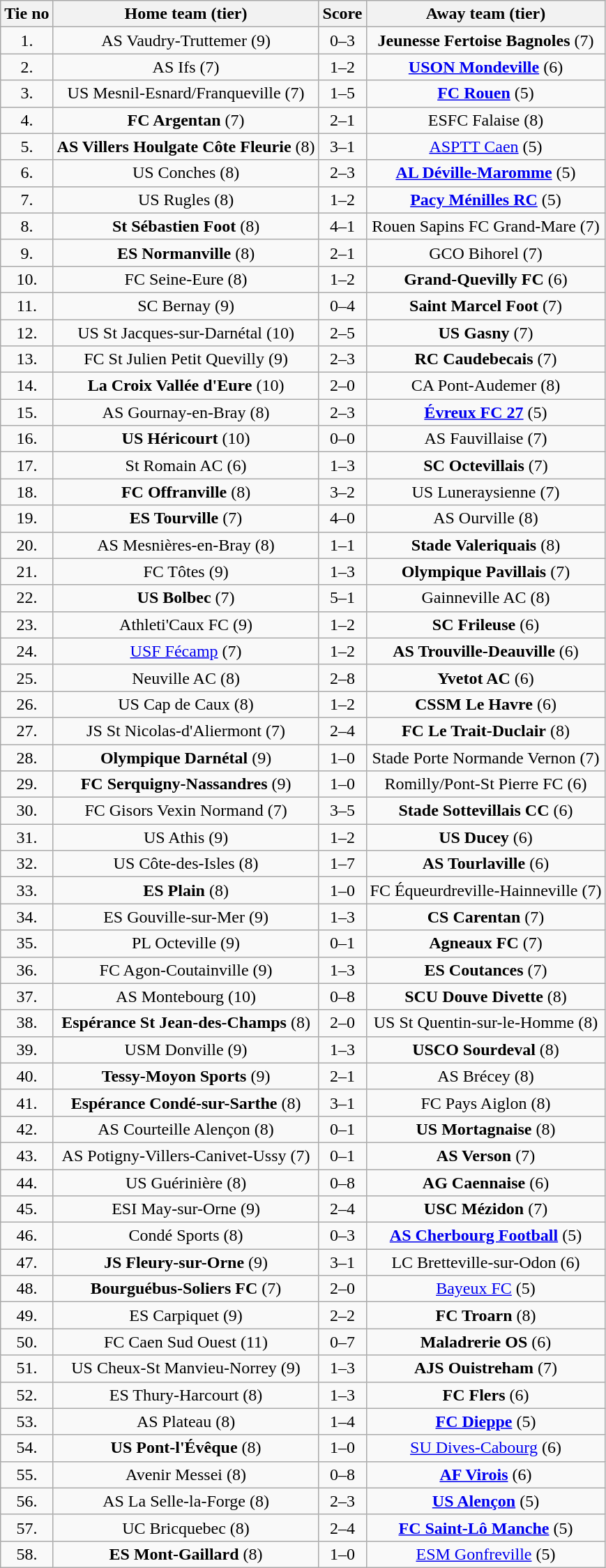<table class="wikitable" style="text-align: center">
<tr>
<th>Tie no</th>
<th>Home team (tier)</th>
<th>Score</th>
<th>Away team (tier)</th>
</tr>
<tr>
<td>1.</td>
<td>AS Vaudry-Truttemer (9)</td>
<td>0–3</td>
<td><strong>Jeunesse Fertoise Bagnoles</strong> (7)</td>
</tr>
<tr>
<td>2.</td>
<td>AS Ifs (7)</td>
<td>1–2</td>
<td><strong><a href='#'>USON Mondeville</a></strong> (6)</td>
</tr>
<tr>
<td>3.</td>
<td>US Mesnil-Esnard/Franqueville (7)</td>
<td>1–5</td>
<td><strong><a href='#'>FC Rouen</a></strong> (5)</td>
</tr>
<tr>
<td>4.</td>
<td><strong>FC Argentan</strong> (7)</td>
<td>2–1</td>
<td>ESFC Falaise (8)</td>
</tr>
<tr>
<td>5.</td>
<td><strong>AS Villers Houlgate Côte Fleurie</strong> (8)</td>
<td>3–1</td>
<td><a href='#'>ASPTT Caen</a> (5)</td>
</tr>
<tr>
<td>6.</td>
<td>US Conches (8)</td>
<td>2–3</td>
<td><strong><a href='#'>AL Déville-Maromme</a></strong> (5)</td>
</tr>
<tr>
<td>7.</td>
<td>US Rugles (8)</td>
<td>1–2</td>
<td><strong><a href='#'>Pacy Ménilles RC</a></strong> (5)</td>
</tr>
<tr>
<td>8.</td>
<td><strong>St Sébastien Foot</strong> (8)</td>
<td>4–1</td>
<td>Rouen Sapins FC Grand-Mare (7)</td>
</tr>
<tr>
<td>9.</td>
<td><strong>ES Normanville</strong> (8)</td>
<td>2–1</td>
<td>GCO Bihorel (7)</td>
</tr>
<tr>
<td>10.</td>
<td>FC Seine-Eure (8)</td>
<td>1–2</td>
<td><strong>Grand-Quevilly FC</strong> (6)</td>
</tr>
<tr>
<td>11.</td>
<td>SC Bernay (9)</td>
<td>0–4</td>
<td><strong>Saint Marcel Foot</strong> (7)</td>
</tr>
<tr>
<td>12.</td>
<td>US St Jacques-sur-Darnétal (10)</td>
<td>2–5</td>
<td><strong>US Gasny</strong> (7)</td>
</tr>
<tr>
<td>13.</td>
<td>FC St Julien Petit Quevilly (9)</td>
<td>2–3</td>
<td><strong>RC Caudebecais</strong> (7)</td>
</tr>
<tr>
<td>14.</td>
<td><strong>La Croix Vallée d'Eure</strong> (10)</td>
<td>2–0</td>
<td>CA Pont-Audemer (8)</td>
</tr>
<tr>
<td>15.</td>
<td>AS Gournay-en-Bray (8)</td>
<td>2–3</td>
<td><strong><a href='#'>Évreux FC 27</a></strong> (5)</td>
</tr>
<tr>
<td>16.</td>
<td><strong>US Héricourt</strong> (10)</td>
<td>0–0 </td>
<td>AS Fauvillaise (7)</td>
</tr>
<tr>
<td>17.</td>
<td>St Romain AC (6)</td>
<td>1–3</td>
<td><strong>SC Octevillais</strong> (7)</td>
</tr>
<tr>
<td>18.</td>
<td><strong>FC Offranville</strong> (8)</td>
<td>3–2</td>
<td>US Luneraysienne (7)</td>
</tr>
<tr>
<td>19.</td>
<td><strong>ES Tourville</strong> (7)</td>
<td>4–0</td>
<td>AS Ourville (8)</td>
</tr>
<tr>
<td>20.</td>
<td>AS Mesnières-en-Bray (8)</td>
<td>1–1 </td>
<td><strong>Stade Valeriquais</strong> (8)</td>
</tr>
<tr>
<td>21.</td>
<td>FC Tôtes (9)</td>
<td>1–3</td>
<td><strong>Olympique Pavillais</strong> (7)</td>
</tr>
<tr>
<td>22.</td>
<td><strong>US Bolbec</strong> (7)</td>
<td>5–1</td>
<td>Gainneville AC (8)</td>
</tr>
<tr>
<td>23.</td>
<td>Athleti'Caux FC (9)</td>
<td>1–2</td>
<td><strong>SC Frileuse</strong> (6)</td>
</tr>
<tr>
<td>24.</td>
<td><a href='#'>USF Fécamp</a> (7)</td>
<td>1–2</td>
<td><strong>AS Trouville-Deauville</strong> (6)</td>
</tr>
<tr>
<td>25.</td>
<td>Neuville AC (8)</td>
<td>2–8</td>
<td><strong>Yvetot AC</strong> (6)</td>
</tr>
<tr>
<td>26.</td>
<td>US Cap de Caux (8)</td>
<td>1–2</td>
<td><strong>CSSM Le Havre</strong> (6)</td>
</tr>
<tr>
<td>27.</td>
<td>JS St Nicolas-d'Aliermont (7)</td>
<td>2–4</td>
<td><strong>FC Le Trait-Duclair</strong> (8)</td>
</tr>
<tr>
<td>28.</td>
<td><strong>Olympique Darnétal</strong> (9)</td>
<td>1–0</td>
<td>Stade Porte Normande Vernon (7)</td>
</tr>
<tr>
<td>29.</td>
<td><strong>FC Serquigny-Nassandres</strong> (9)</td>
<td>1–0</td>
<td>Romilly/Pont-St Pierre FC (6)</td>
</tr>
<tr>
<td>30.</td>
<td>FC Gisors Vexin Normand (7)</td>
<td>3–5</td>
<td><strong>Stade Sottevillais CC</strong> (6)</td>
</tr>
<tr>
<td>31.</td>
<td>US Athis (9)</td>
<td>1–2</td>
<td><strong>US Ducey</strong> (6)</td>
</tr>
<tr>
<td>32.</td>
<td>US Côte-des-Isles (8)</td>
<td>1–7</td>
<td><strong>AS Tourlaville</strong> (6)</td>
</tr>
<tr>
<td>33.</td>
<td><strong>ES Plain</strong> (8)</td>
<td>1–0</td>
<td>FC Équeurdreville-Hainneville (7)</td>
</tr>
<tr>
<td>34.</td>
<td>ES Gouville-sur-Mer (9)</td>
<td>1–3</td>
<td><strong>CS Carentan</strong> (7)</td>
</tr>
<tr>
<td>35.</td>
<td>PL Octeville (9)</td>
<td>0–1 </td>
<td><strong>Agneaux FC</strong> (7)</td>
</tr>
<tr>
<td>36.</td>
<td>FC Agon-Coutainville (9)</td>
<td>1–3</td>
<td><strong>ES Coutances</strong> (7)</td>
</tr>
<tr>
<td>37.</td>
<td>AS Montebourg (10)</td>
<td>0–8</td>
<td><strong>SCU Douve Divette</strong> (8)</td>
</tr>
<tr>
<td>38.</td>
<td><strong>Espérance St Jean-des-Champs</strong> (8)</td>
<td>2–0 </td>
<td>US St Quentin-sur-le-Homme (8)</td>
</tr>
<tr>
<td>39.</td>
<td>USM Donville (9)</td>
<td>1–3</td>
<td><strong>USCO Sourdeval</strong> (8)</td>
</tr>
<tr>
<td>40.</td>
<td><strong>Tessy-Moyon Sports</strong> (9)</td>
<td>2–1 </td>
<td>AS Brécey (8)</td>
</tr>
<tr>
<td>41.</td>
<td><strong>Espérance Condé-sur-Sarthe</strong> (8)</td>
<td>3–1</td>
<td>FC Pays Aiglon (8)</td>
</tr>
<tr>
<td>42.</td>
<td>AS Courteille Alençon (8)</td>
<td>0–1</td>
<td><strong>US Mortagnaise</strong> (8)</td>
</tr>
<tr>
<td>43.</td>
<td>AS Potigny-Villers-Canivet-Ussy (7)</td>
<td>0–1</td>
<td><strong>AS Verson</strong> (7)</td>
</tr>
<tr>
<td>44.</td>
<td>US Guérinière (8)</td>
<td>0–8</td>
<td><strong>AG Caennaise</strong> (6)</td>
</tr>
<tr>
<td>45.</td>
<td>ESI May-sur-Orne (9)</td>
<td>2–4 </td>
<td><strong>USC Mézidon</strong> (7)</td>
</tr>
<tr>
<td>46.</td>
<td>Condé Sports (8)</td>
<td>0–3</td>
<td><strong><a href='#'>AS Cherbourg Football</a></strong> (5)</td>
</tr>
<tr>
<td>47.</td>
<td><strong>JS Fleury-sur-Orne</strong> (9)</td>
<td>3–1</td>
<td>LC Bretteville-sur-Odon (6)</td>
</tr>
<tr>
<td>48.</td>
<td><strong>Bourguébus-Soliers FC</strong> (7)</td>
<td>2–0</td>
<td><a href='#'>Bayeux FC</a> (5)</td>
</tr>
<tr>
<td>49.</td>
<td>ES Carpiquet (9)</td>
<td>2–2 </td>
<td><strong>FC Troarn</strong> (8)</td>
</tr>
<tr>
<td>50.</td>
<td>FC Caen Sud Ouest (11)</td>
<td>0–7</td>
<td><strong>Maladrerie OS</strong> (6)</td>
</tr>
<tr>
<td>51.</td>
<td>US Cheux-St Manvieu-Norrey (9)</td>
<td>1–3</td>
<td><strong>AJS Ouistreham</strong> (7)</td>
</tr>
<tr>
<td>52.</td>
<td>ES Thury-Harcourt (8)</td>
<td>1–3</td>
<td><strong>FC Flers</strong> (6)</td>
</tr>
<tr>
<td>53.</td>
<td>AS Plateau (8)</td>
<td>1–4</td>
<td><strong><a href='#'>FC Dieppe</a></strong> (5)</td>
</tr>
<tr>
<td>54.</td>
<td><strong>US Pont-l'Évêque</strong> (8)</td>
<td>1–0</td>
<td><a href='#'>SU Dives-Cabourg</a> (6)</td>
</tr>
<tr>
<td>55.</td>
<td>Avenir Messei (8)</td>
<td>0–8</td>
<td><strong><a href='#'>AF Virois</a></strong> (6)</td>
</tr>
<tr>
<td>56.</td>
<td>AS La Selle-la-Forge (8)</td>
<td>2–3</td>
<td><strong><a href='#'>US Alençon</a></strong> (5)</td>
</tr>
<tr>
<td>57.</td>
<td>UC Bricquebec (8)</td>
<td>2–4</td>
<td><strong><a href='#'>FC Saint-Lô Manche</a></strong> (5)</td>
</tr>
<tr>
<td>58.</td>
<td><strong>ES Mont-Gaillard</strong> (8)</td>
<td>1–0</td>
<td><a href='#'>ESM Gonfreville</a> (5)</td>
</tr>
</table>
